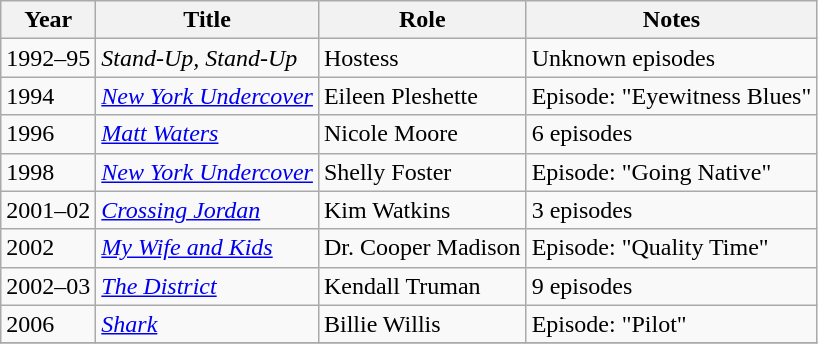<table class="wikitable sortable">
<tr>
<th>Year</th>
<th>Title</th>
<th>Role</th>
<th>Notes</th>
</tr>
<tr>
<td>1992–95</td>
<td><em>Stand-Up, Stand-Up</em></td>
<td>Hostess</td>
<td>Unknown episodes</td>
</tr>
<tr>
<td>1994</td>
<td><em><a href='#'>New York Undercover</a></em></td>
<td>Eileen Pleshette</td>
<td>Episode: "Eyewitness Blues"</td>
</tr>
<tr>
<td>1996</td>
<td><em><a href='#'>Matt Waters</a></em></td>
<td>Nicole Moore</td>
<td>6 episodes</td>
</tr>
<tr>
<td>1998</td>
<td><em><a href='#'>New York Undercover</a></em></td>
<td>Shelly Foster</td>
<td>Episode: "Going Native"</td>
</tr>
<tr>
<td>2001–02</td>
<td><em><a href='#'>Crossing Jordan</a></em></td>
<td>Kim Watkins</td>
<td>3 episodes</td>
</tr>
<tr>
<td>2002</td>
<td><em><a href='#'>My Wife and Kids</a></em></td>
<td>Dr. Cooper Madison</td>
<td>Episode: "Quality Time"</td>
</tr>
<tr>
<td>2002–03</td>
<td><em><a href='#'>The District</a></em></td>
<td>Kendall Truman</td>
<td>9 episodes</td>
</tr>
<tr>
<td>2006</td>
<td><em><a href='#'>Shark</a></em></td>
<td>Billie Willis</td>
<td>Episode: "Pilot"</td>
</tr>
<tr>
</tr>
</table>
